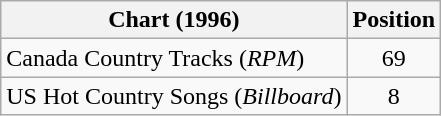<table class="wikitable sortable">
<tr>
<th scope="col">Chart (1996)</th>
<th scope="col">Position</th>
</tr>
<tr>
<td>Canada Country Tracks (<em>RPM</em>)</td>
<td align="center">69</td>
</tr>
<tr>
<td>US Hot Country Songs (<em>Billboard</em>)</td>
<td align="center">8</td>
</tr>
</table>
